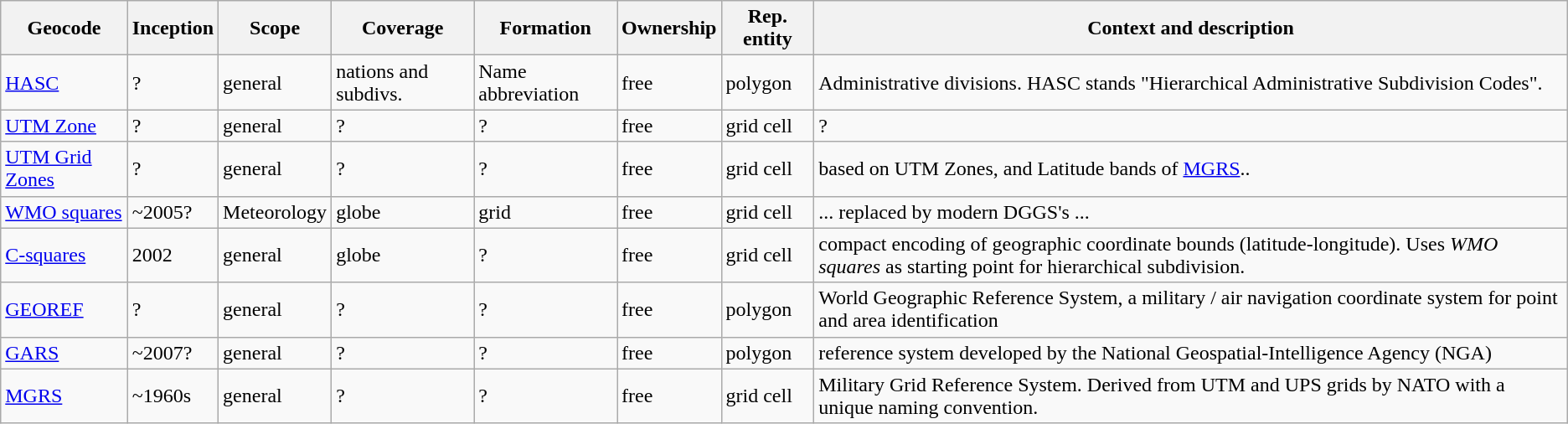<table class="wikitable"|>
<tr>
<th>Geocode</th>
<th>Inception</th>
<th>Scope</th>
<th>Coverage</th>
<th>Formation</th>
<th>Ownership</th>
<th>Rep. entity</th>
<th>Context and description</th>
</tr>
<tr>
<td><a href='#'>HASC</a></td>
<td>?</td>
<td>general</td>
<td>nations and subdivs.</td>
<td>Name abbreviation</td>
<td>free</td>
<td>polygon</td>
<td>Administrative divisions. HASC stands "Hierarchical Administrative Subdivision Codes".</td>
</tr>
<tr>
<td><a href='#'>UTM Zone</a></td>
<td>?</td>
<td>general</td>
<td>?</td>
<td>?</td>
<td>free</td>
<td>grid cell</td>
<td>?</td>
</tr>
<tr>
<td><a href='#'>UTM Grid Zones</a></td>
<td>?</td>
<td>general</td>
<td>?</td>
<td>?</td>
<td>free</td>
<td>grid cell</td>
<td>based on UTM Zones, and Latitude bands of <a href='#'>MGRS</a>..</td>
</tr>
<tr>
<td><a href='#'>WMO squares</a></td>
<td>~2005?</td>
<td>Meteorology</td>
<td>globe</td>
<td>grid</td>
<td>free</td>
<td>grid cell</td>
<td>... replaced by modern DGGS's ...</td>
</tr>
<tr>
<td><a href='#'>C-squares</a></td>
<td>2002</td>
<td>general</td>
<td>globe</td>
<td>?</td>
<td>free</td>
<td>grid cell</td>
<td>compact encoding of geographic coordinate bounds (latitude-longitude). Uses <em>WMO squares</em> as starting point for hierarchical subdivision.</td>
</tr>
<tr>
<td><a href='#'>GEOREF</a></td>
<td>?</td>
<td>general</td>
<td>?</td>
<td>?</td>
<td>free</td>
<td>polygon</td>
<td>World Geographic Reference System, a military / air navigation coordinate system for point and area identification</td>
</tr>
<tr>
<td><a href='#'>GARS</a></td>
<td>~2007?</td>
<td>general</td>
<td>?</td>
<td>?</td>
<td>free</td>
<td>polygon</td>
<td>reference system developed by the National Geospatial-Intelligence Agency (NGA)</td>
</tr>
<tr>
<td><a href='#'>MGRS</a></td>
<td>~1960s</td>
<td>general</td>
<td>?</td>
<td>?</td>
<td>free</td>
<td>grid cell</td>
<td>Military Grid Reference System. Derived from UTM and UPS grids by NATO with a unique naming convention.</td>
</tr>
</table>
